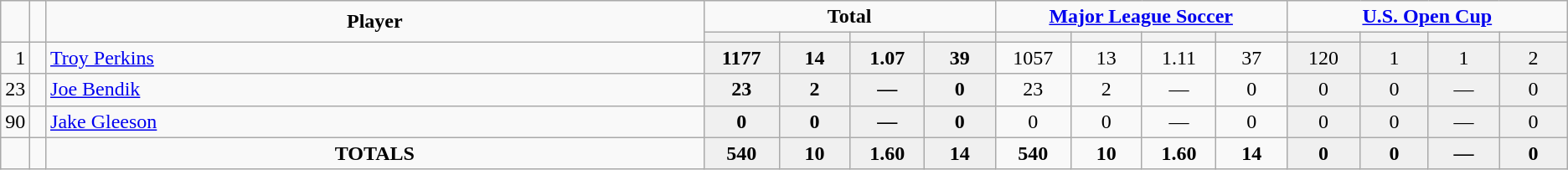<table class="wikitable" style="text-align:center;">
<tr>
<td rowspan="2"  style="width:1%; text-align:center;"><strong></strong></td>
<td rowspan="2"  style="width:1%; text-align:center;"><strong></strong></td>
<td rowspan="2"  style="width:42%; text-align:center;"><strong>Player</strong></td>
<td colspan="4" style="text-align:center;"><strong>Total</strong></td>
<td colspan="4" style="text-align:center;"><strong><a href='#'>Major League Soccer</a></strong></td>
<td colspan="4" style="text-align:center;"><strong><a href='#'>U.S. Open Cup</a></strong></td>
</tr>
<tr>
<th width=60></th>
<th width=60></th>
<th width=60></th>
<th width=60></th>
<th width=60></th>
<th width=60></th>
<th width=60></th>
<th width=60></th>
<th width=60></th>
<th width=60></th>
<th width=60></th>
<th width=60></th>
</tr>
<tr>
<td style="text-align: right;">1</td>
<td></td>
<td style="text-align: left;"><a href='#'>Troy Perkins</a></td>
<td style="background: #F0F0F0;"><strong>1177</strong></td>
<td style="background: #F0F0F0;"><strong>14</strong></td>
<td style="background: #F0F0F0;"><strong>1.07</strong></td>
<td style="background: #F0F0F0;"><strong>39</strong></td>
<td>1057</td>
<td>13</td>
<td>1.11</td>
<td>37</td>
<td style="background: #F0F0F0;">120</td>
<td style="background: #F0F0F0;">1</td>
<td style="background: #F0F0F0;">1</td>
<td style="background: #F0F0F0;">2</td>
</tr>
<tr>
<td style="text-align: right;">23</td>
<td></td>
<td style="text-align: left;"><a href='#'>Joe Bendik</a></td>
<td style="background: #F0F0F0;"><strong>23</strong></td>
<td style="background: #F0F0F0;"><strong>2</strong></td>
<td style="background: #F0F0F0;"><strong>—</strong></td>
<td style="background: #F0F0F0;"><strong>0</strong></td>
<td>23</td>
<td>2</td>
<td>—</td>
<td>0</td>
<td style="background: #F0F0F0;">0</td>
<td style="background: #F0F0F0;">0</td>
<td style="background: #F0F0F0;">—</td>
<td style="background: #F0F0F0;">0</td>
</tr>
<tr>
<td style="text-align: right;">90</td>
<td></td>
<td style="text-align: left;"><a href='#'>Jake Gleeson</a></td>
<td style="background: #F0F0F0;"><strong>0</strong></td>
<td style="background: #F0F0F0;"><strong>0</strong></td>
<td style="background: #F0F0F0;"><strong>—</strong></td>
<td style="background: #F0F0F0;"><strong>0</strong></td>
<td>0</td>
<td>0</td>
<td>—</td>
<td>0</td>
<td style="background: #F0F0F0;">0</td>
<td style="background: #F0F0F0;">0</td>
<td style="background: #F0F0F0;">—</td>
<td style="background: #F0F0F0;">0</td>
</tr>
<tr>
<td></td>
<td></td>
<td><strong>TOTALS</strong></td>
<td style="background: #F0F0F0;"><strong>540</strong></td>
<td style="background: #F0F0F0;"><strong>10</strong></td>
<td style="background: #F0F0F0;"><strong>1.60</strong></td>
<td style="background: #F0F0F0;"><strong>14</strong></td>
<td><strong>540</strong></td>
<td><strong>10</strong></td>
<td><strong>1.60</strong></td>
<td><strong>14</strong></td>
<td style="background: #F0F0F0;"><strong>0</strong></td>
<td style="background: #F0F0F0;"><strong>0</strong></td>
<td style="background: #F0F0F0;"><strong>—</strong></td>
<td style="background: #F0F0F0;"><strong>0</strong></td>
</tr>
</table>
